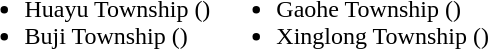<table>
<tr>
<td valign="top"><br><ul><li>Huayu Township ()</li><li>Buji Township ()</li></ul></td>
<td valign="top"><br><ul><li>Gaohe Township ()</li><li>Xinglong Township ()</li></ul></td>
</tr>
</table>
